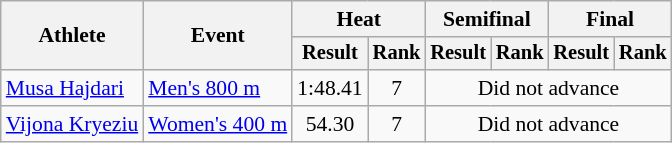<table class="wikitable" style="font-size:90%">
<tr>
<th rowspan="2">Athlete</th>
<th rowspan="2">Event</th>
<th colspan="2">Heat</th>
<th colspan="2">Semifinal</th>
<th colspan="2">Final</th>
</tr>
<tr style="font-size:95%">
<th>Result</th>
<th>Rank</th>
<th>Result</th>
<th>Rank</th>
<th>Result</th>
<th>Rank</th>
</tr>
<tr align=center>
<td align=left><a href='#'>Musa Hajdari</a></td>
<td align=left><a href='#'>Men's 800 m</a></td>
<td>1:48.41</td>
<td>7</td>
<td colspan=4>Did not advance</td>
</tr>
<tr align=center>
<td align=left><a href='#'>Vijona Kryeziu</a></td>
<td align=left><a href='#'>Women's 400 m</a></td>
<td>54.30</td>
<td>7</td>
<td colspan=4>Did not advance</td>
</tr>
</table>
